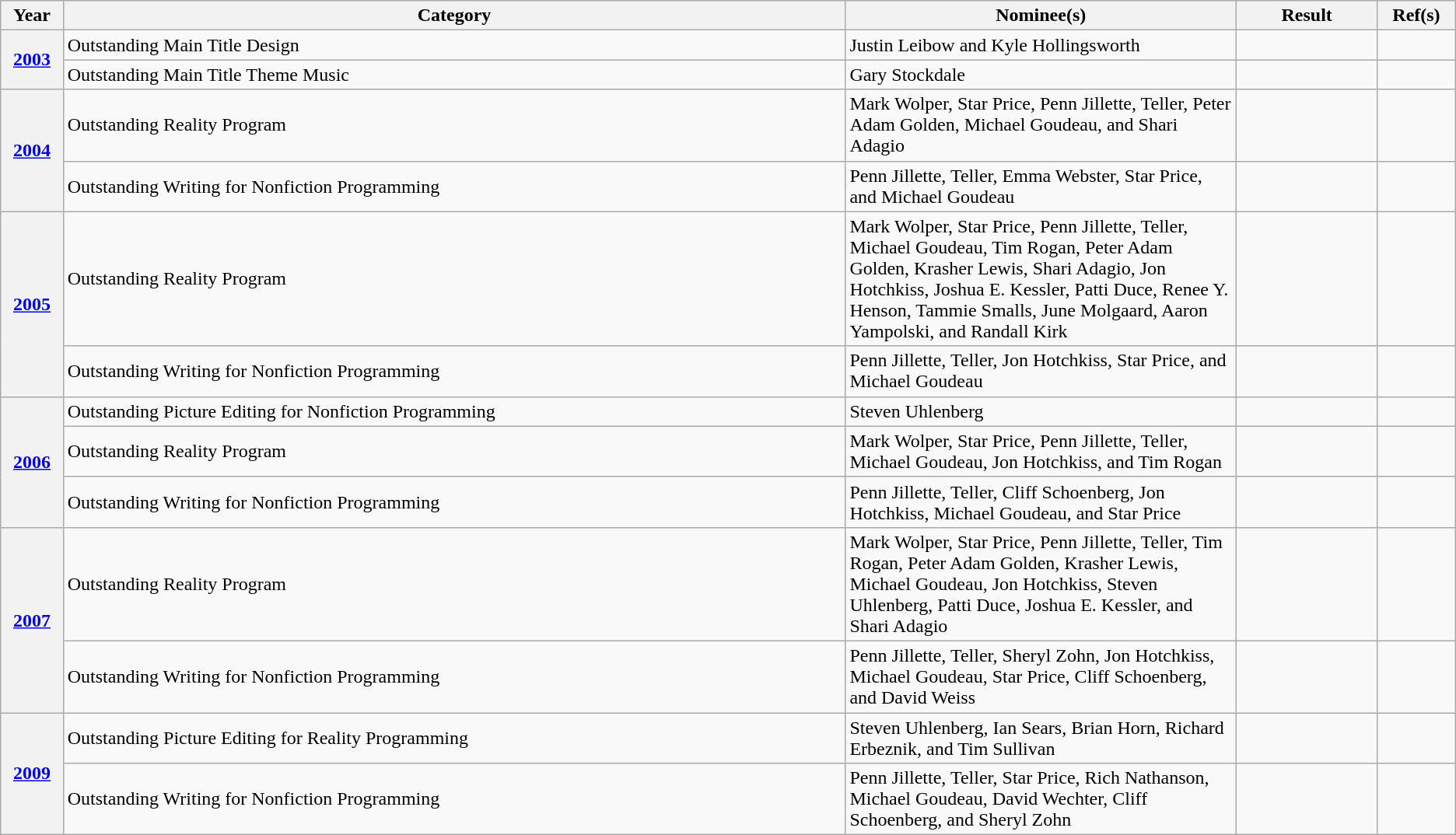<table class="wikitable plainrowheaders">
<tr>
<th scope="col" style="width:4%;">Year</th>
<th scope="col" style="width:50%;">Category</th>
<th scope="col" style="width:25%;">Nominee(s)</th>
<th scope="col" style="width:9%;">Result</th>
<th scope="col" style="width:5%;">Ref(s)</th>
</tr>
<tr>
<th scope="row" rowspan="2"><a href='#'>2003</a></th>
<td>Outstanding Main Title Design</td>
<td>Justin Leibow and Kyle Hollingsworth</td>
<td></td>
<td style="text-align:center;"></td>
</tr>
<tr>
<td>Outstanding Main Title Theme Music</td>
<td>Gary Stockdale</td>
<td></td>
<td style="text-align:center;"></td>
</tr>
<tr>
<th scope="row" rowspan="2"><a href='#'>2004</a></th>
<td>Outstanding Reality Program</td>
<td>Mark Wolper, Star Price, Penn Jillette, Teller, Peter Adam Golden, Michael Goudeau, and Shari Adagio</td>
<td></td>
<td style="text-align:center;"></td>
</tr>
<tr>
<td>Outstanding Writing for Nonfiction Programming</td>
<td>Penn Jillette, Teller, Emma Webster, Star Price, and Michael Goudeau</td>
<td></td>
<td style="text-align:center;"></td>
</tr>
<tr>
<th scope="row" rowspan="2"><a href='#'>2005</a></th>
<td>Outstanding Reality Program</td>
<td>Mark Wolper, Star Price, Penn Jillette, Teller, Michael Goudeau, Tim Rogan, Peter Adam Golden, Krasher Lewis, Shari Adagio, Jon Hotchkiss, Joshua E. Kessler, Patti Duce, Renee Y. Henson, Tammie Smalls, June Molgaard, Aaron Yampolski, and Randall Kirk</td>
<td></td>
<td style="text-align:center;"></td>
</tr>
<tr>
<td>Outstanding Writing for Nonfiction Programming</td>
<td>Penn Jillette, Teller, Jon Hotchkiss, Star Price, and Michael Goudeau</td>
<td></td>
<td style="text-align:center;"></td>
</tr>
<tr>
<th scope="row" rowspan="3"><a href='#'>2006</a></th>
<td>Outstanding Picture Editing for Nonfiction Programming</td>
<td>Steven Uhlenberg</td>
<td></td>
<td style="text-align:center;"></td>
</tr>
<tr>
<td>Outstanding Reality Program</td>
<td>Mark Wolper, Star Price, Penn Jillette, Teller, Michael Goudeau, Jon Hotchkiss, and Tim Rogan</td>
<td></td>
<td style="text-align:center;"></td>
</tr>
<tr>
<td>Outstanding Writing for Nonfiction Programming</td>
<td>Penn Jillette, Teller, Cliff Schoenberg, Jon Hotchkiss, Michael Goudeau, and Star Price</td>
<td></td>
<td style="text-align:center;"></td>
</tr>
<tr>
<th scope="row" rowspan="2"><a href='#'>2007</a></th>
<td>Outstanding Reality Program</td>
<td>Mark Wolper, Star Price, Penn Jillette, Teller, Tim Rogan, Peter Adam Golden, Krasher Lewis, Michael Goudeau, Jon Hotchkiss, Steven Uhlenberg, Patti Duce, Joshua E. Kessler, and Shari Adagio</td>
<td></td>
<td style="text-align:center;"></td>
</tr>
<tr>
<td>Outstanding Writing for Nonfiction Programming</td>
<td>Penn Jillette, Teller, Sheryl Zohn, Jon Hotchkiss, Michael Goudeau, Star Price, Cliff Schoenberg, and David Weiss</td>
<td></td>
<td style="text-align:center;"></td>
</tr>
<tr>
<th scope="row" rowspan="2"><a href='#'>2009</a></th>
<td>Outstanding Picture Editing for Reality Programming</td>
<td>Steven Uhlenberg, Ian Sears, Brian Horn, Richard Erbeznik, and Tim Sullivan</td>
<td></td>
<td style="text-align:center;"></td>
</tr>
<tr>
<td>Outstanding Writing for Nonfiction Programming</td>
<td>Penn Jillette, Teller, Star Price, Rich Nathanson, Michael Goudeau, David Wechter, Cliff Schoenberg, and Sheryl Zohn</td>
<td></td>
<td style="text-align:center;"></td>
</tr>
</table>
